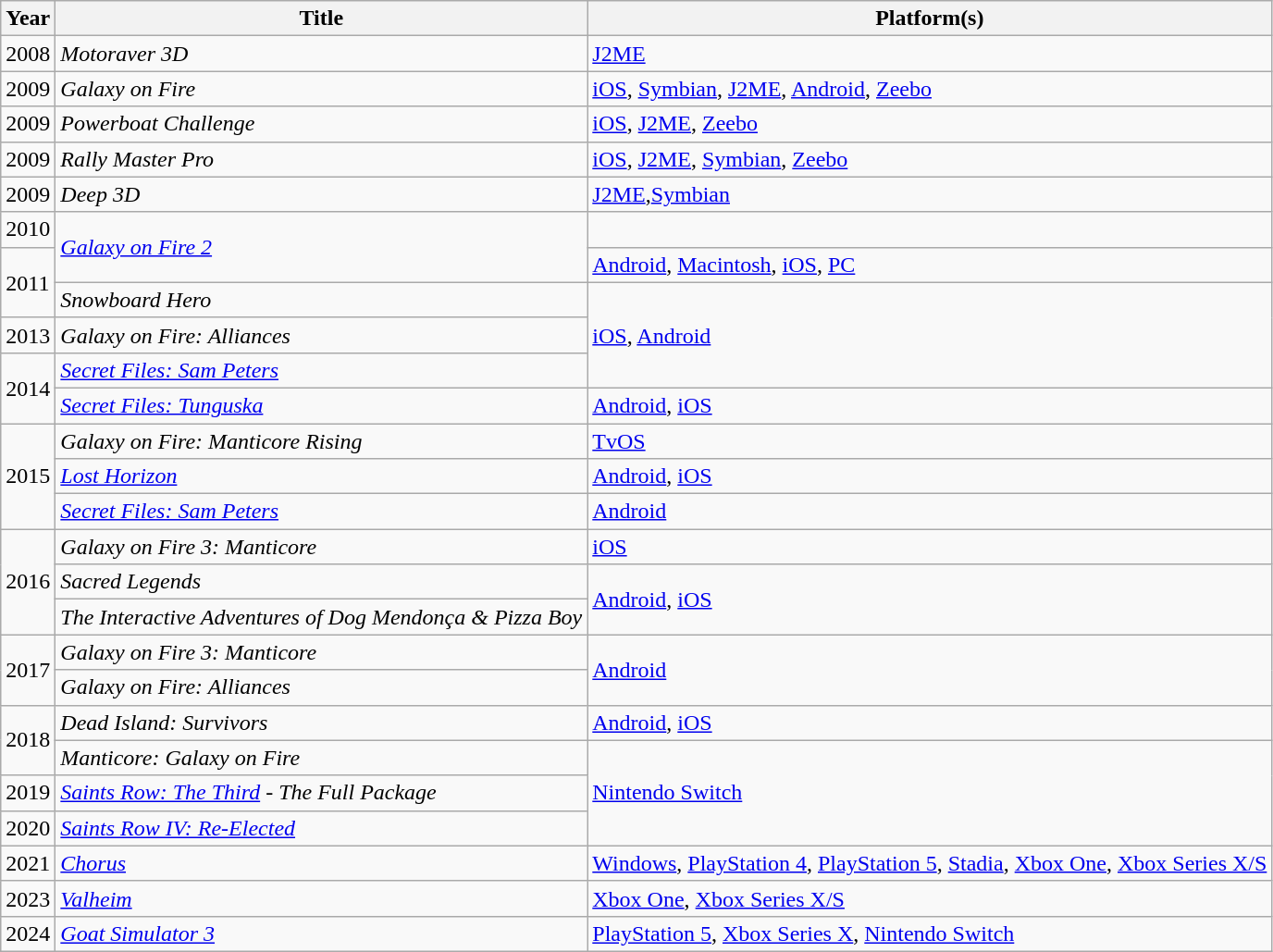<table class="wikitable sortable">
<tr>
<th>Year</th>
<th>Title</th>
<th>Platform(s)</th>
</tr>
<tr>
<td rowspan="1">2008</td>
<td><em>Motoraver 3D</em></td>
<td rowspan "1"><a href='#'>J2ME</a></td>
</tr>
<tr>
<td rowspan="1">2009</td>
<td><em>Galaxy on Fire</em></td>
<td rowspan="1"><a href='#'>iOS</a>, <a href='#'>Symbian</a>, <a href='#'>J2ME</a>, <a href='#'>Android</a>, <a href='#'>Zeebo</a></td>
</tr>
<tr>
<td rowspan="1">2009</td>
<td><em>Powerboat Challenge</em></td>
<td rowspan="1"><a href='#'>iOS</a>, <a href='#'>J2ME</a>, <a href='#'>Zeebo</a></td>
</tr>
<tr>
<td rowspan="1">2009</td>
<td><em>Rally Master Pro</em></td>
<td rowspan="1"><a href='#'>iOS</a>, <a href='#'>J2ME</a>, <a href='#'>Symbian</a>, <a href='#'>Zeebo</a></td>
</tr>
<tr>
<td rowspan="1">2009</td>
<td><em>Deep 3D</em></td>
<td rowspan="1"><a href='#'>J2ME</a>,<a href='#'>Symbian</a></td>
</tr>
<tr>
<td>2010</td>
<td rowspan="2"><em><a href='#'>Galaxy on Fire 2</a></em></td>
</tr>
<tr>
<td rowspan="2">2011</td>
<td><a href='#'>Android</a>, <a href='#'>Macintosh</a>, <a href='#'>iOS</a>, <a href='#'>PC</a></td>
</tr>
<tr>
<td><em>Snowboard Hero</em></td>
<td rowspan="3"><a href='#'>iOS</a>, <a href='#'>Android</a></td>
</tr>
<tr>
<td>2013</td>
<td><em>Galaxy on Fire: Alliances</em></td>
</tr>
<tr>
<td rowspan="2">2014</td>
<td><em><a href='#'>Secret Files: Sam Peters</a></em></td>
</tr>
<tr>
<td><em><a href='#'>Secret Files: Tunguska</a></em></td>
<td><a href='#'>Android</a>, <a href='#'>iOS</a></td>
</tr>
<tr>
<td rowspan="3">2015</td>
<td><em>Galaxy on Fire: Manticore Rising</em></td>
<td><a href='#'>TvOS</a></td>
</tr>
<tr>
<td><em><a href='#'>Lost Horizon</a></em></td>
<td><a href='#'>Android</a>, <a href='#'>iOS</a></td>
</tr>
<tr>
<td><em><a href='#'>Secret Files: Sam Peters</a></em></td>
<td><a href='#'>Android</a></td>
</tr>
<tr>
<td rowspan="3">2016</td>
<td><em>Galaxy on Fire 3: Manticore</em></td>
<td><a href='#'>iOS</a></td>
</tr>
<tr>
<td><em>Sacred Legends</em></td>
<td rowspan="2"><a href='#'>Android</a>, <a href='#'>iOS</a></td>
</tr>
<tr>
<td><em>The Interactive Adventures of Dog Mendonça & Pizza Boy</em></td>
</tr>
<tr>
<td rowspan="2">2017</td>
<td><em>Galaxy on Fire 3: Manticore</em></td>
<td rowspan="2"><a href='#'>Android</a></td>
</tr>
<tr>
<td><em>Galaxy on Fire: Alliances</em></td>
</tr>
<tr>
<td rowspan="2">2018</td>
<td><em>Dead Island: Survivors</em></td>
<td><a href='#'>Android</a>, <a href='#'>iOS</a></td>
</tr>
<tr>
<td><em>Manticore: Galaxy on Fire</em></td>
<td rowspan="3"><a href='#'>Nintendo Switch</a></td>
</tr>
<tr>
<td>2019</td>
<td><em><a href='#'>Saints Row: The Third</a> - The Full Package</em></td>
</tr>
<tr>
<td>2020</td>
<td><em><a href='#'>Saints Row IV: Re-Elected</a></em></td>
</tr>
<tr>
<td>2021</td>
<td><em><a href='#'>Chorus</a></em></td>
<td><a href='#'>Windows</a>, <a href='#'>PlayStation 4</a>, <a href='#'>PlayStation 5</a>, <a href='#'>Stadia</a>, <a href='#'>Xbox One</a>, <a href='#'>Xbox Series X/S</a></td>
</tr>
<tr>
<td>2023</td>
<td><em><a href='#'>Valheim</a></em></td>
<td><a href='#'>Xbox One</a>, <a href='#'>Xbox Series X/S</a></td>
</tr>
<tr>
<td>2024</td>
<td><em><a href='#'>Goat Simulator 3</a></em></td>
<td><a href='#'>PlayStation 5</a>, <a href='#'>Xbox Series X</a>, <a href='#'>Nintendo Switch</a></td>
</tr>
</table>
